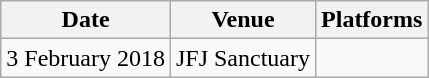<table class="wikitable" style="text-align:center;">
<tr>
<th>Date</th>
<th>Venue</th>
<th>Platforms</th>
</tr>
<tr>
<td>3 February 2018</td>
<td>JFJ Sanctuary</td>
<td></td>
</tr>
</table>
